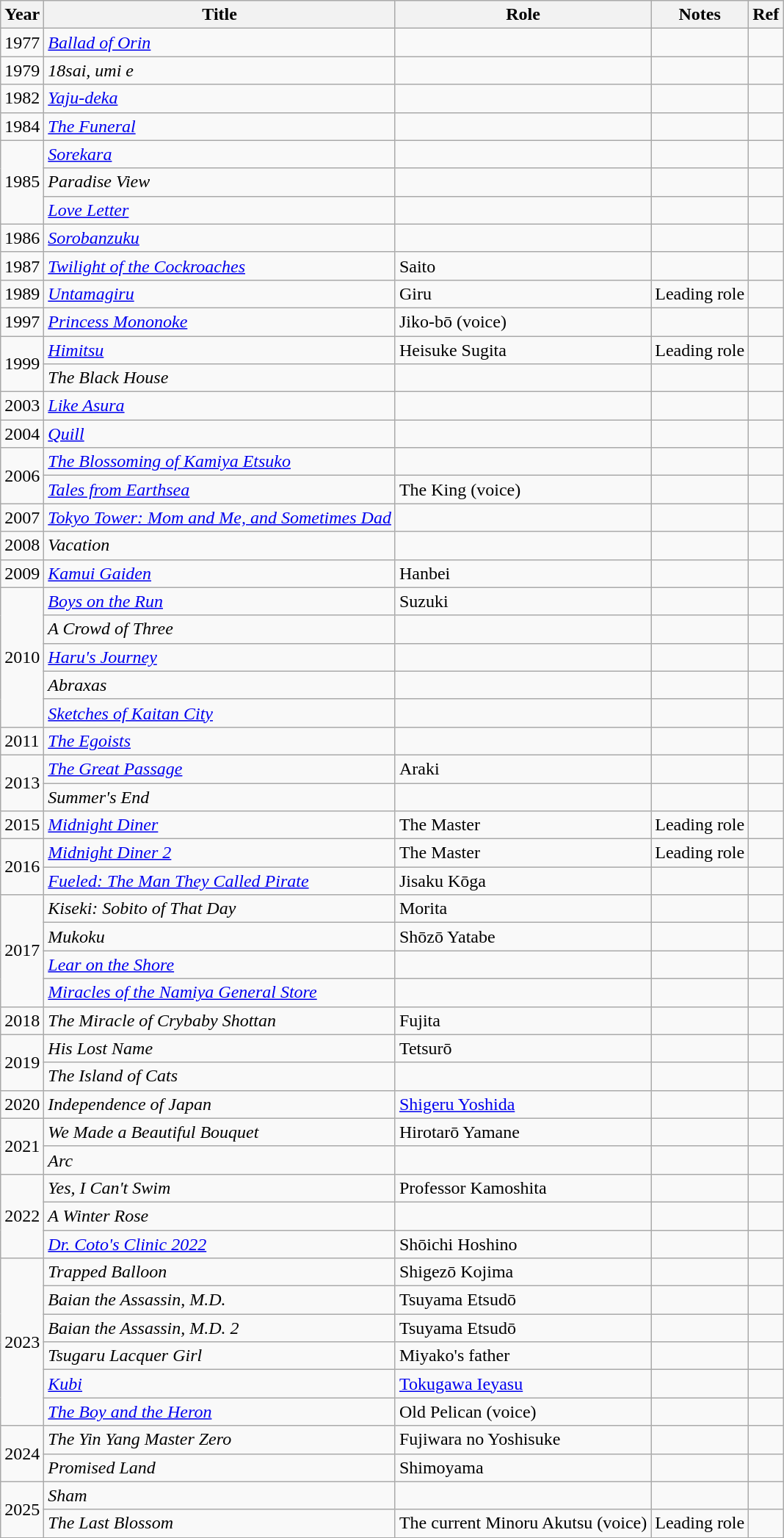<table class="wikitable sortable">
<tr>
<th>Year</th>
<th>Title</th>
<th>Role</th>
<th class="unsortable">Notes</th>
<th class="unsortable">Ref</th>
</tr>
<tr>
<td>1977</td>
<td><em><a href='#'>Ballad of Orin</a></em></td>
<td></td>
<td></td>
<td></td>
</tr>
<tr>
<td>1979</td>
<td><em>18sai, umi e</em></td>
<td></td>
<td></td>
<td></td>
</tr>
<tr>
<td>1982</td>
<td><em><a href='#'>Yaju-deka</a></em></td>
<td></td>
<td></td>
<td></td>
</tr>
<tr>
<td>1984</td>
<td><em><a href='#'>The Funeral</a></em></td>
<td></td>
<td></td>
<td></td>
</tr>
<tr>
<td rowspan="3">1985</td>
<td><em><a href='#'>Sorekara</a></em></td>
<td></td>
<td></td>
<td></td>
</tr>
<tr>
<td><em>Paradise View</em></td>
<td></td>
<td></td>
<td></td>
</tr>
<tr>
<td><em><a href='#'>Love Letter</a></em></td>
<td></td>
<td></td>
<td></td>
</tr>
<tr>
<td>1986</td>
<td><em><a href='#'>Sorobanzuku</a></em></td>
<td></td>
<td></td>
<td></td>
</tr>
<tr>
<td>1987</td>
<td><em><a href='#'>Twilight of the Cockroaches</a></em></td>
<td>Saito</td>
<td></td>
<td></td>
</tr>
<tr>
<td>1989</td>
<td><em><a href='#'>Untamagiru</a></em></td>
<td>Giru</td>
<td>Leading role</td>
<td></td>
</tr>
<tr>
<td>1997</td>
<td><em><a href='#'>Princess Mononoke</a></em></td>
<td>Jiko-bō (voice)</td>
<td></td>
<td></td>
</tr>
<tr>
<td rowspan="2">1999</td>
<td><em><a href='#'>Himitsu</a></em></td>
<td>Heisuke Sugita</td>
<td>Leading role</td>
<td></td>
</tr>
<tr>
<td><em>The Black House</em></td>
<td></td>
<td></td>
<td></td>
</tr>
<tr>
<td>2003</td>
<td><em><a href='#'>Like Asura</a></em></td>
<td></td>
<td></td>
<td></td>
</tr>
<tr>
<td>2004</td>
<td><em><a href='#'>Quill</a></em></td>
<td></td>
<td></td>
<td></td>
</tr>
<tr>
<td rowspan="2">2006</td>
<td><em><a href='#'>The Blossoming of Kamiya Etsuko</a></em></td>
<td></td>
<td></td>
<td></td>
</tr>
<tr>
<td><em><a href='#'>Tales from Earthsea</a></em></td>
<td>The King (voice)</td>
<td></td>
<td></td>
</tr>
<tr>
<td>2007</td>
<td><em><a href='#'>Tokyo Tower: Mom and Me, and Sometimes Dad</a></em></td>
<td></td>
<td></td>
<td></td>
</tr>
<tr>
<td>2008</td>
<td><em>Vacation</em></td>
<td></td>
<td></td>
<td></td>
</tr>
<tr>
<td>2009</td>
<td><em><a href='#'>Kamui Gaiden</a></em></td>
<td>Hanbei</td>
<td></td>
<td></td>
</tr>
<tr>
<td rowspan="5">2010</td>
<td><em><a href='#'>Boys on the Run</a></em></td>
<td>Suzuki</td>
<td></td>
<td></td>
</tr>
<tr>
<td><em>A Crowd of Three</em></td>
<td></td>
<td></td>
<td></td>
</tr>
<tr>
<td><em><a href='#'>Haru's Journey</a></em></td>
<td></td>
<td></td>
<td></td>
</tr>
<tr>
<td><em>Abraxas</em></td>
<td></td>
<td></td>
<td></td>
</tr>
<tr>
<td><em><a href='#'>Sketches of Kaitan City</a></em></td>
<td></td>
<td></td>
<td></td>
</tr>
<tr>
<td>2011</td>
<td><em><a href='#'>The Egoists</a></em></td>
<td></td>
<td></td>
<td></td>
</tr>
<tr>
<td rowspan="2">2013</td>
<td><em><a href='#'>The Great Passage</a></em></td>
<td>Araki</td>
<td></td>
<td></td>
</tr>
<tr>
<td><em>Summer's End</em></td>
<td></td>
<td></td>
<td></td>
</tr>
<tr>
<td>2015</td>
<td><em><a href='#'>Midnight Diner</a></em></td>
<td>The Master</td>
<td>Leading role</td>
<td></td>
</tr>
<tr>
<td rowspan="2">2016</td>
<td><em><a href='#'>Midnight Diner 2</a></em></td>
<td>The Master</td>
<td>Leading role</td>
<td></td>
</tr>
<tr>
<td><em><a href='#'>Fueled: The Man They Called Pirate</a></em></td>
<td>Jisaku Kōga</td>
<td></td>
<td></td>
</tr>
<tr>
<td rowspan="4">2017</td>
<td><em>Kiseki: Sobito of That Day</em></td>
<td>Morita</td>
<td></td>
<td></td>
</tr>
<tr>
<td><em>Mukoku</em></td>
<td>Shōzō Yatabe</td>
<td></td>
<td></td>
</tr>
<tr>
<td><em><a href='#'>Lear on the Shore</a></em></td>
<td></td>
<td></td>
<td></td>
</tr>
<tr>
<td><em><a href='#'>Miracles of the Namiya General Store</a></em></td>
<td></td>
<td></td>
<td></td>
</tr>
<tr>
<td>2018</td>
<td><em>The Miracle of Crybaby Shottan</em></td>
<td>Fujita</td>
<td></td>
<td></td>
</tr>
<tr>
<td rowspan="2">2019</td>
<td><em>His Lost Name</em></td>
<td>Tetsurō</td>
<td></td>
<td></td>
</tr>
<tr>
<td><em>The Island of Cats</em></td>
<td></td>
<td></td>
<td></td>
</tr>
<tr>
<td>2020</td>
<td><em>Independence of Japan</em></td>
<td><a href='#'>Shigeru Yoshida</a></td>
<td></td>
<td></td>
</tr>
<tr>
<td rowspan="2">2021</td>
<td><em>We Made a Beautiful Bouquet</em></td>
<td>Hirotarō Yamane</td>
<td></td>
<td></td>
</tr>
<tr>
<td><em>Arc</em></td>
<td></td>
<td></td>
<td></td>
</tr>
<tr>
<td rowspan="3">2022</td>
<td><em>Yes, I Can't Swim</em></td>
<td>Professor Kamoshita</td>
<td></td>
<td></td>
</tr>
<tr>
<td><em>A Winter Rose</em></td>
<td></td>
<td></td>
<td></td>
</tr>
<tr>
<td><em><a href='#'>Dr. Coto's Clinic 2022</a></em></td>
<td>Shōichi Hoshino</td>
<td></td>
<td></td>
</tr>
<tr>
<td rowspan="6">2023</td>
<td><em>Trapped Balloon</em></td>
<td>Shigezō Kojima</td>
<td></td>
<td></td>
</tr>
<tr>
<td><em>Baian the Assassin, M.D.</em></td>
<td>Tsuyama Etsudō</td>
<td></td>
<td></td>
</tr>
<tr>
<td><em>Baian the Assassin, M.D. 2</em></td>
<td>Tsuyama Etsudō</td>
<td></td>
<td></td>
</tr>
<tr>
<td><em>Tsugaru Lacquer Girl</em></td>
<td>Miyako's father</td>
<td></td>
<td></td>
</tr>
<tr>
<td><em><a href='#'>Kubi</a></em></td>
<td><a href='#'>Tokugawa Ieyasu</a></td>
<td></td>
<td></td>
</tr>
<tr>
<td><em><a href='#'>The Boy and the Heron</a></em></td>
<td>Old Pelican (voice)</td>
<td></td>
<td></td>
</tr>
<tr>
<td rowspan="2">2024</td>
<td><em>The Yin Yang Master Zero</em></td>
<td>Fujiwara no Yoshisuke</td>
<td></td>
<td></td>
</tr>
<tr>
<td><em>Promised Land</em></td>
<td>Shimoyama</td>
<td></td>
<td></td>
</tr>
<tr>
<td rowspan="2">2025</td>
<td><em>Sham</em></td>
<td></td>
<td></td>
<td></td>
</tr>
<tr>
<td><em>The Last Blossom</em></td>
<td>The current Minoru Akutsu (voice)</td>
<td>Leading role</td>
<td></td>
</tr>
<tr>
</tr>
</table>
